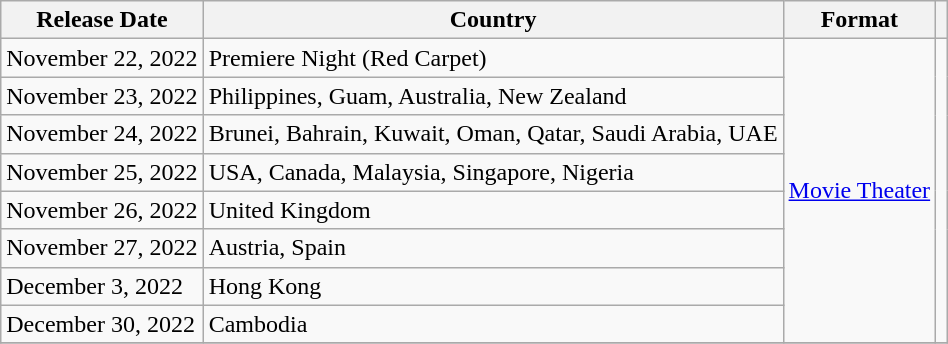<table class="wikitable">
<tr>
<th>Release Date</th>
<th>Country</th>
<th>Format</th>
<th></th>
</tr>
<tr>
<td>November 22, 2022</td>
<td>Premiere Night (Red Carpet)</td>
<td rowspan="8"><a href='#'>Movie Theater</a></td>
<td rowspan="8"></td>
</tr>
<tr>
<td>November 23, 2022</td>
<td>Philippines, Guam, Australia, New Zealand</td>
</tr>
<tr>
<td>November 24, 2022</td>
<td>Brunei, Bahrain, Kuwait, Oman, Qatar, Saudi Arabia, UAE</td>
</tr>
<tr>
<td>November 25, 2022</td>
<td>USA, Canada, Malaysia, Singapore, Nigeria</td>
</tr>
<tr>
<td>November 26, 2022</td>
<td>United Kingdom</td>
</tr>
<tr>
<td>November 27, 2022</td>
<td>Austria, Spain</td>
</tr>
<tr>
<td>December 3, 2022</td>
<td>Hong Kong</td>
</tr>
<tr>
<td>December 30, 2022</td>
<td>Cambodia </td>
</tr>
<tr>
</tr>
</table>
